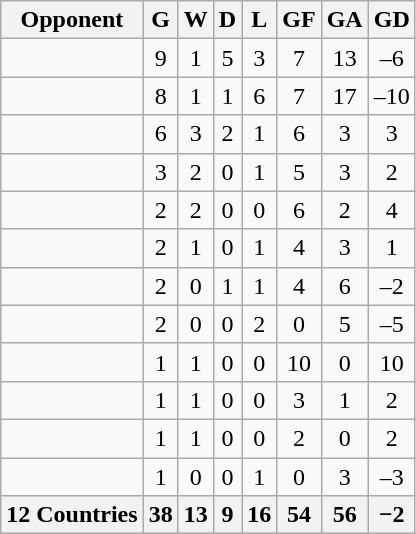<table class="wikitable sortable" style="text-align:center">
<tr>
<th>Opponent</th>
<th>G</th>
<th>W</th>
<th>D</th>
<th>L</th>
<th>GF</th>
<th>GA</th>
<th>GD</th>
</tr>
<tr>
<td style="text-align:left;"></td>
<td>9</td>
<td>1</td>
<td>5</td>
<td>3</td>
<td>7</td>
<td>13</td>
<td>–6</td>
</tr>
<tr>
<td style="text-align:left;"></td>
<td>8</td>
<td>1</td>
<td>1</td>
<td>6</td>
<td>7</td>
<td>17</td>
<td>–10</td>
</tr>
<tr>
<td style="text-align:left;"></td>
<td>6</td>
<td>3</td>
<td>2</td>
<td>1</td>
<td>6</td>
<td>3</td>
<td>3</td>
</tr>
<tr>
<td style="text-align:left;"></td>
<td>3</td>
<td>2</td>
<td>0</td>
<td>1</td>
<td>5</td>
<td>3</td>
<td>2</td>
</tr>
<tr>
<td style="text-align:left;"></td>
<td>2</td>
<td>2</td>
<td>0</td>
<td>0</td>
<td>6</td>
<td>2</td>
<td>4</td>
</tr>
<tr>
<td style="text-align:left;"></td>
<td>2</td>
<td>1</td>
<td>0</td>
<td>1</td>
<td>4</td>
<td>3</td>
<td>1</td>
</tr>
<tr>
<td style="text-align:left;"></td>
<td>2</td>
<td>0</td>
<td>1</td>
<td>1</td>
<td>4</td>
<td>6</td>
<td>–2</td>
</tr>
<tr>
<td style="text-align:left;"></td>
<td>2</td>
<td>0</td>
<td>0</td>
<td>2</td>
<td>0</td>
<td>5</td>
<td>–5</td>
</tr>
<tr>
<td style="text-align:left;"></td>
<td>1</td>
<td>1</td>
<td>0</td>
<td>0</td>
<td>10</td>
<td>0</td>
<td>10</td>
</tr>
<tr>
<td style="text-align:left;"></td>
<td>1</td>
<td>1</td>
<td>0</td>
<td>0</td>
<td>3</td>
<td>1</td>
<td>2</td>
</tr>
<tr>
<td style="text-align:left;"></td>
<td>1</td>
<td>1</td>
<td>0</td>
<td>0</td>
<td>2</td>
<td>0</td>
<td>2</td>
</tr>
<tr>
<td style="text-align:left;"></td>
<td>1</td>
<td>0</td>
<td>0</td>
<td>1</td>
<td>0</td>
<td>3</td>
<td>–3</td>
</tr>
<tr class="sortbottom">
<th>12 Countries</th>
<th>38</th>
<th>13</th>
<th>9</th>
<th>16</th>
<th>54</th>
<th>56</th>
<th>−2</th>
</tr>
</table>
